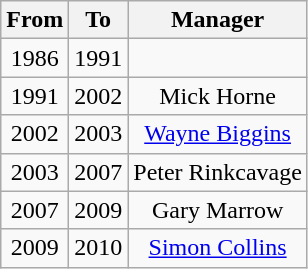<table class="wikitable" style="text-align: center">
<tr>
<th>From</th>
<th>To</th>
<th>Manager</th>
</tr>
<tr>
<td>1986</td>
<td>1991</td>
<td></td>
</tr>
<tr>
<td>1991</td>
<td>2002</td>
<td>Mick Horne</td>
</tr>
<tr>
<td>2002</td>
<td>2003</td>
<td><a href='#'>Wayne Biggins</a></td>
</tr>
<tr>
<td>2003</td>
<td>2007</td>
<td>Peter Rinkcavage</td>
</tr>
<tr>
<td>2007</td>
<td>2009</td>
<td>Gary Marrow</td>
</tr>
<tr>
<td>2009</td>
<td>2010</td>
<td><a href='#'>Simon Collins</a></td>
</tr>
</table>
